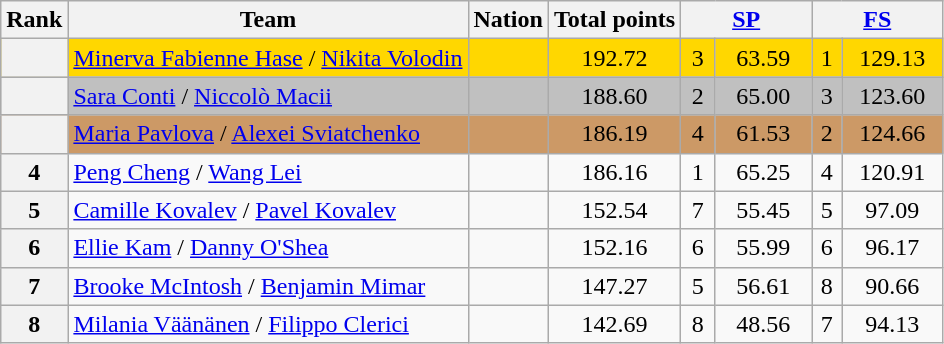<table class="wikitable sortable" style="text-align:left">
<tr>
<th scope="col">Rank</th>
<th scope="col">Team</th>
<th scope="col">Nation</th>
<th scope="col">Total points</th>
<th scope="col" colspan="2" width="80px"><a href='#'>SP</a></th>
<th scope="col" colspan="2" width="80px"><a href='#'>FS</a></th>
</tr>
<tr bgcolor="gold">
<th scope="row"></th>
<td><a href='#'>Minerva Fabienne Hase</a> / <a href='#'>Nikita Volodin</a></td>
<td></td>
<td align="center">192.72</td>
<td align="center">3</td>
<td align="center">63.59</td>
<td align="center">1</td>
<td align="center">129.13</td>
</tr>
<tr bgcolor="silver">
<th scope="row"></th>
<td><a href='#'>Sara Conti</a> / <a href='#'>Niccolò Macii</a></td>
<td></td>
<td align="center">188.60</td>
<td align="center">2</td>
<td align="center">65.00</td>
<td align="center">3</td>
<td align="center">123.60</td>
</tr>
<tr bgcolor="cc9966">
<th scope="row"></th>
<td><a href='#'>Maria Pavlova</a> / <a href='#'>Alexei Sviatchenko</a></td>
<td></td>
<td align="center">186.19</td>
<td align="center">4</td>
<td align="center">61.53</td>
<td align="center">2</td>
<td align="center">124.66</td>
</tr>
<tr>
<th scope="row">4</th>
<td><a href='#'>Peng Cheng</a> / <a href='#'>Wang Lei</a></td>
<td></td>
<td align="center">186.16</td>
<td align="center">1</td>
<td align="center">65.25</td>
<td align="center">4</td>
<td align="center">120.91</td>
</tr>
<tr>
<th scope="row">5</th>
<td><a href='#'>Camille Kovalev</a> / <a href='#'>Pavel Kovalev</a></td>
<td></td>
<td align="center">152.54</td>
<td align="center">7</td>
<td align="center">55.45</td>
<td align="center">5</td>
<td align="center">97.09</td>
</tr>
<tr>
<th scope="row">6</th>
<td><a href='#'>Ellie Kam</a> / <a href='#'>Danny O'Shea</a></td>
<td></td>
<td align="center">152.16</td>
<td align="center">6</td>
<td align="center">55.99</td>
<td align="center">6</td>
<td align="center">96.17</td>
</tr>
<tr>
<th scope="row">7</th>
<td><a href='#'>Brooke McIntosh</a> / <a href='#'>Benjamin Mimar</a></td>
<td></td>
<td align="center">147.27</td>
<td align="center">5</td>
<td align="center">56.61</td>
<td align="center">8</td>
<td align="center">90.66</td>
</tr>
<tr>
<th scope="row">8</th>
<td><a href='#'>Milania Väänänen</a> / <a href='#'>Filippo Clerici</a></td>
<td></td>
<td align="center">142.69</td>
<td align="center">8</td>
<td align="center">48.56</td>
<td align="center">7</td>
<td align="center">94.13</td>
</tr>
</table>
